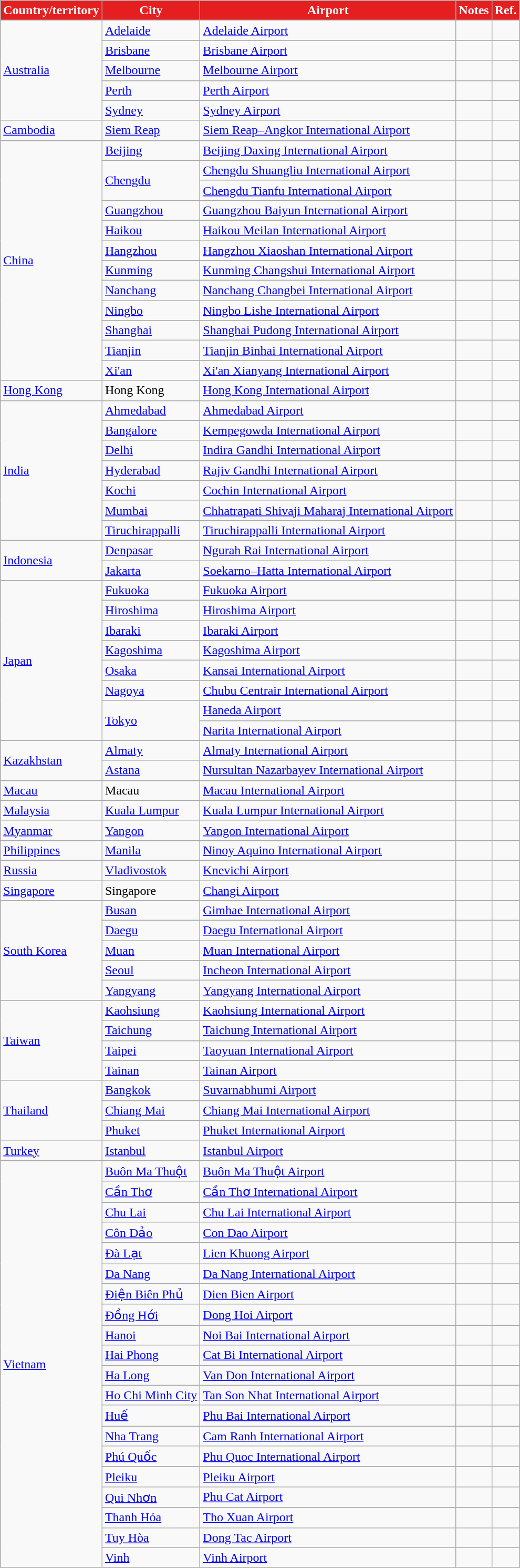<table class="wikitable sortable">
<tr>
<th style="background:#E51F20; color:white;">Country/territory</th>
<th style="background:#E51F20; color:white;">City</th>
<th style="background:#E51F20; color:white;">Airport</th>
<th style="background:#E51F20; color:white;">Notes</th>
<th style="background:#E51F20; color:white;" class="unsortable">Ref.</th>
</tr>
<tr>
<td rowspan="5"><a href='#'>Australia</a></td>
<td><a href='#'>Adelaide</a></td>
<td><a href='#'>Adelaide Airport</a></td>
<td></td>
<td align=center></td>
</tr>
<tr>
<td><a href='#'>Brisbane</a></td>
<td><a href='#'>Brisbane Airport</a></td>
<td align=center></td>
<td align=center></td>
</tr>
<tr>
<td><a href='#'>Melbourne</a></td>
<td><a href='#'>Melbourne Airport</a></td>
<td align=center></td>
<td align=center></td>
</tr>
<tr>
<td><a href='#'>Perth</a></td>
<td><a href='#'>Perth Airport</a></td>
<td align=center></td>
<td align=center></td>
</tr>
<tr>
<td><a href='#'>Sydney</a></td>
<td><a href='#'>Sydney Airport</a></td>
<td align=center></td>
<td align=center></td>
</tr>
<tr>
<td><a href='#'>Cambodia</a></td>
<td><a href='#'>Siem Reap</a></td>
<td><a href='#'>Siem Reap–Angkor International Airport</a></td>
<td align=center></td>
<td align=center></td>
</tr>
<tr>
<td rowspan="12"><a href='#'>China</a></td>
<td><a href='#'>Beijing</a></td>
<td><a href='#'>Beijing Daxing International Airport</a></td>
<td align=center></td>
<td align=center></td>
</tr>
<tr>
<td rowspan="2"><a href='#'>Chengdu</a></td>
<td><a href='#'>Chengdu Shuangliu International Airport</a></td>
<td></td>
<td align="center"></td>
</tr>
<tr>
<td><a href='#'>Chengdu Tianfu International Airport</a></td>
<td align=center></td>
<td align=center></td>
</tr>
<tr>
<td><a href='#'>Guangzhou</a></td>
<td><a href='#'>Guangzhou Baiyun International Airport</a></td>
<td align=center></td>
<td align=center></td>
</tr>
<tr>
<td><a href='#'>Haikou</a></td>
<td><a href='#'>Haikou Meilan International Airport</a></td>
<td></td>
<td align=center></td>
</tr>
<tr>
<td><a href='#'>Hangzhou</a></td>
<td><a href='#'>Hangzhou Xiaoshan International Airport</a></td>
<td></td>
<td align=center></td>
</tr>
<tr>
<td><a href='#'>Kunming</a></td>
<td><a href='#'>Kunming Changshui International Airport</a></td>
<td></td>
<td align=center></td>
</tr>
<tr>
<td><a href='#'>Nanchang</a></td>
<td><a href='#'>Nanchang Changbei International Airport</a></td>
<td></td>
<td align=center></td>
</tr>
<tr>
<td><a href='#'>Ningbo</a></td>
<td><a href='#'>Ningbo Lishe International Airport</a></td>
<td></td>
<td align=center></td>
</tr>
<tr>
<td><a href='#'>Shanghai</a></td>
<td><a href='#'>Shanghai Pudong International Airport</a></td>
<td></td>
<td align=center></td>
</tr>
<tr>
<td><a href='#'>Tianjin</a></td>
<td><a href='#'>Tianjin Binhai International Airport</a></td>
<td></td>
<td align=center></td>
</tr>
<tr>
<td><a href='#'>Xi'an</a></td>
<td><a href='#'>Xi'an Xianyang International Airport</a></td>
<td align=center></td>
<td align=center></td>
</tr>
<tr>
<td><a href='#'>Hong Kong</a></td>
<td>Hong Kong</td>
<td><a href='#'>Hong Kong International Airport</a></td>
<td align=center></td>
<td align=center></td>
</tr>
<tr>
<td rowspan="7"><a href='#'>India</a></td>
<td><a href='#'>Ahmedabad</a></td>
<td><a href='#'>Ahmedabad Airport</a></td>
<td align=center></td>
<td align=center></td>
</tr>
<tr>
<td><a href='#'>Bangalore</a></td>
<td><a href='#'>Kempegowda International Airport</a></td>
<td align=center></td>
<td align=center></td>
</tr>
<tr>
<td><a href='#'>Delhi</a></td>
<td><a href='#'>Indira Gandhi International Airport</a></td>
<td align=center></td>
<td align=center></td>
</tr>
<tr>
<td><a href='#'>Hyderabad</a></td>
<td><a href='#'>Rajiv Gandhi International Airport</a></td>
<td align=center></td>
<td align=center></td>
</tr>
<tr>
<td><a href='#'>Kochi</a></td>
<td><a href='#'>Cochin International Airport</a></td>
<td align=center></td>
<td align=center></td>
</tr>
<tr>
<td><a href='#'>Mumbai</a></td>
<td><a href='#'>Chhatrapati Shivaji Maharaj International Airport</a></td>
<td align=center></td>
<td align=center></td>
</tr>
<tr>
<td><a href='#'>Tiruchirappalli</a></td>
<td><a href='#'>Tiruchirappalli International Airport</a></td>
<td></td>
<td align=center></td>
</tr>
<tr>
<td rowspan="2"><a href='#'>Indonesia</a></td>
<td><a href='#'>Denpasar</a></td>
<td><a href='#'>Ngurah Rai International Airport</a></td>
<td align=center></td>
<td align=center></td>
</tr>
<tr>
<td><a href='#'>Jakarta</a></td>
<td><a href='#'>Soekarno–Hatta International Airport</a></td>
<td align=center></td>
<td align=center></td>
</tr>
<tr>
<td rowspan="8"><a href='#'>Japan</a></td>
<td><a href='#'>Fukuoka</a></td>
<td><a href='#'>Fukuoka Airport</a></td>
<td align=center></td>
<td align=center></td>
</tr>
<tr>
<td><a href='#'>Hiroshima</a></td>
<td><a href='#'>Hiroshima Airport</a></td>
<td align=center></td>
<td align=center></td>
</tr>
<tr>
<td><a href='#'>Ibaraki</a></td>
<td><a href='#'>Ibaraki Airport</a></td>
<td></td>
<td align=center></td>
</tr>
<tr>
<td><a href='#'>Kagoshima</a></td>
<td><a href='#'>Kagoshima Airport</a></td>
<td></td>
<td align=center></td>
</tr>
<tr>
<td><a href='#'>Osaka</a></td>
<td><a href='#'>Kansai International Airport</a></td>
<td align=center></td>
<td align=center></td>
</tr>
<tr>
<td><a href='#'>Nagoya</a></td>
<td><a href='#'>Chubu Centrair International Airport</a></td>
<td align=center></td>
<td align=center></td>
</tr>
<tr>
<td rowspan="2"><a href='#'>Tokyo</a></td>
<td><a href='#'>Haneda Airport</a></td>
<td align=center></td>
<td align=center></td>
</tr>
<tr>
<td><a href='#'>Narita International Airport</a></td>
<td align=center></td>
<td align=center></td>
</tr>
<tr>
<td rowspan="2"><a href='#'>Kazakhstan</a></td>
<td><a href='#'>Almaty</a></td>
<td><a href='#'>Almaty International Airport</a></td>
<td></td>
<td align=center></td>
</tr>
<tr>
<td><a href='#'>Astana</a></td>
<td><a href='#'>Nursultan Nazarbayev International Airport</a></td>
<td></td>
<td align=center></td>
</tr>
<tr>
<td><a href='#'>Macau</a></td>
<td>Macau</td>
<td><a href='#'>Macau International Airport</a></td>
<td></td>
<td align=center></td>
</tr>
<tr>
<td><a href='#'>Malaysia</a></td>
<td><a href='#'>Kuala Lumpur</a></td>
<td><a href='#'>Kuala Lumpur International Airport</a></td>
<td align=center></td>
<td align=center></td>
</tr>
<tr>
<td><a href='#'>Myanmar</a></td>
<td><a href='#'>Yangon</a></td>
<td><a href='#'>Yangon International Airport</a></td>
<td></td>
<td align=center></td>
</tr>
<tr>
<td><a href='#'>Philippines</a></td>
<td><a href='#'>Manila</a></td>
<td><a href='#'>Ninoy Aquino International Airport</a></td>
<td></td>
<td align=center></td>
</tr>
<tr>
<td><a href='#'>Russia</a></td>
<td><a href='#'>Vladivostok</a></td>
<td><a href='#'>Knevichi Airport</a></td>
<td></td>
<td align=center></td>
</tr>
<tr>
<td><a href='#'>Singapore</a></td>
<td>Singapore</td>
<td><a href='#'>Changi Airport</a></td>
<td align=center></td>
<td align=center></td>
</tr>
<tr>
<td rowspan="5"><a href='#'>South Korea</a></td>
<td><a href='#'>Busan</a></td>
<td><a href='#'>Gimhae International Airport</a></td>
<td align=center></td>
<td align=center></td>
</tr>
<tr>
<td><a href='#'>Daegu</a></td>
<td><a href='#'>Daegu International Airport</a></td>
<td align=center></td>
<td align=center></td>
</tr>
<tr>
<td><a href='#'>Muan</a></td>
<td><a href='#'>Muan International Airport</a></td>
<td align=center></td>
<td align=center></td>
</tr>
<tr>
<td><a href='#'>Seoul</a></td>
<td><a href='#'>Incheon International Airport</a></td>
<td align=center></td>
<td align=center></td>
</tr>
<tr>
<td><a href='#'>Yangyang</a></td>
<td><a href='#'>Yangyang International Airport</a></td>
<td></td>
<td align=center></td>
</tr>
<tr>
<td rowspan="4"><a href='#'>Taiwan</a></td>
<td><a href='#'>Kaohsiung</a></td>
<td><a href='#'>Kaohsiung International Airport</a></td>
<td align=center></td>
<td align=center></td>
</tr>
<tr>
<td><a href='#'>Taichung</a></td>
<td><a href='#'>Taichung International Airport</a></td>
<td align=center></td>
<td align=center></td>
</tr>
<tr>
<td><a href='#'>Taipei</a></td>
<td><a href='#'>Taoyuan International Airport</a></td>
<td align=center></td>
<td align=center></td>
</tr>
<tr>
<td><a href='#'>Tainan</a></td>
<td><a href='#'>Tainan Airport</a></td>
<td></td>
<td align=center></td>
</tr>
<tr>
<td rowspan="3"><a href='#'>Thailand</a></td>
<td><a href='#'>Bangkok</a></td>
<td><a href='#'>Suvarnabhumi Airport</a></td>
<td align=center></td>
<td align=center></td>
</tr>
<tr>
<td><a href='#'>Chiang Mai</a></td>
<td><a href='#'>Chiang Mai International Airport</a></td>
<td></td>
<td align=center></td>
</tr>
<tr>
<td><a href='#'>Phuket</a></td>
<td><a href='#'>Phuket International Airport</a></td>
<td align-center></td>
<td align=center></td>
</tr>
<tr>
<td><a href='#'>Turkey</a></td>
<td><a href='#'>Istanbul</a></td>
<td><a href='#'>Istanbul Airport</a></td>
<td></td>
<td align=center></td>
</tr>
<tr>
<td rowspan="20"><a href='#'>Vietnam</a></td>
<td><a href='#'>Buôn Ma Thuột</a></td>
<td><a href='#'>Buôn Ma Thuột Airport</a></td>
<td align=center></td>
<td align=center></td>
</tr>
<tr>
<td><a href='#'>Cần Thơ</a></td>
<td><a href='#'>Cần Thơ International Airport</a></td>
<td align=center></td>
<td align=center></td>
</tr>
<tr>
<td><a href='#'>Chu Lai</a></td>
<td><a href='#'>Chu Lai International Airport</a></td>
<td align=center></td>
<td align=center></td>
</tr>
<tr>
<td><a href='#'>Côn Đảo</a></td>
<td><a href='#'>Con Dao Airport</a></td>
<td align=center></td>
<td align=center></td>
</tr>
<tr>
<td><a href='#'>Đà Lạt</a></td>
<td><a href='#'>Lien Khuong Airport</a></td>
<td align=center></td>
<td align=center></td>
</tr>
<tr>
<td><a href='#'>Da Nang</a></td>
<td><a href='#'>Da Nang International Airport</a></td>
<td></td>
<td align=center></td>
</tr>
<tr>
<td><a href='#'>Điện Biên Phủ</a></td>
<td><a href='#'>Dien Bien Airport</a></td>
<td align=center></td>
<td align=center></td>
</tr>
<tr>
<td><a href='#'>Đồng Hới</a></td>
<td><a href='#'>Dong Hoi Airport</a></td>
<td align=center></td>
<td align=center></td>
</tr>
<tr>
<td><a href='#'>Hanoi</a></td>
<td><a href='#'>Noi Bai International Airport</a></td>
<td></td>
<td align=center></td>
</tr>
<tr>
<td><a href='#'>Hai Phong</a></td>
<td><a href='#'>Cat Bi International Airport</a></td>
<td></td>
<td align=center></td>
</tr>
<tr>
<td><a href='#'>Ha Long</a></td>
<td><a href='#'>Van Don International Airport</a></td>
<td align=center></td>
<td align=center></td>
</tr>
<tr>
<td><a href='#'>Ho Chi Minh City</a></td>
<td><a href='#'>Tan Son Nhat International Airport</a></td>
<td></td>
<td align=center></td>
</tr>
<tr>
<td><a href='#'>Huế</a></td>
<td><a href='#'>Phu Bai International Airport</a></td>
<td align=center></td>
<td align=center></td>
</tr>
<tr>
<td><a href='#'>Nha Trang</a></td>
<td><a href='#'>Cam Ranh International Airport</a></td>
<td></td>
<td align=center></td>
</tr>
<tr>
<td><a href='#'>Phú Quốc</a></td>
<td><a href='#'>Phu Quoc International Airport</a></td>
<td align=center></td>
<td align=center></td>
</tr>
<tr>
<td><a href='#'>Pleiku</a></td>
<td><a href='#'>Pleiku Airport</a></td>
<td align=center></td>
<td align=center></td>
</tr>
<tr>
<td><a href='#'>Qui Nhơn</a></td>
<td><a href='#'>Phu Cat Airport</a></td>
<td align=center></td>
<td align=center></td>
</tr>
<tr>
<td><a href='#'>Thanh Hóa</a></td>
<td><a href='#'>Tho Xuan Airport</a></td>
<td align=center></td>
<td align=center></td>
</tr>
<tr>
<td><a href='#'>Tuy Hòa</a></td>
<td><a href='#'>Dong Tac Airport</a></td>
<td align=center></td>
<td align=center></td>
</tr>
<tr>
<td><a href='#'>Vinh</a></td>
<td><a href='#'>Vinh Airport</a></td>
<td align=center></td>
<td align=center></td>
</tr>
</table>
